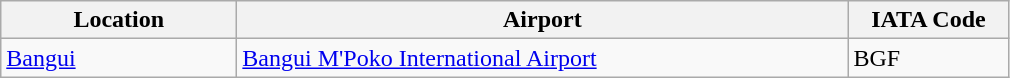<table class="wikitable">
<tr>
<th scope="col" style="width:150px;"><strong>Location</strong></th>
<th scope="col" style="width:400px;"><strong>Airport</strong></th>
<th scope="col" style="width:100px;"><strong>IATA Code</strong></th>
</tr>
<tr>
<td><a href='#'>Bangui</a></td>
<td><a href='#'>Bangui M'Poko International Airport</a></td>
<td>BGF</td>
</tr>
</table>
